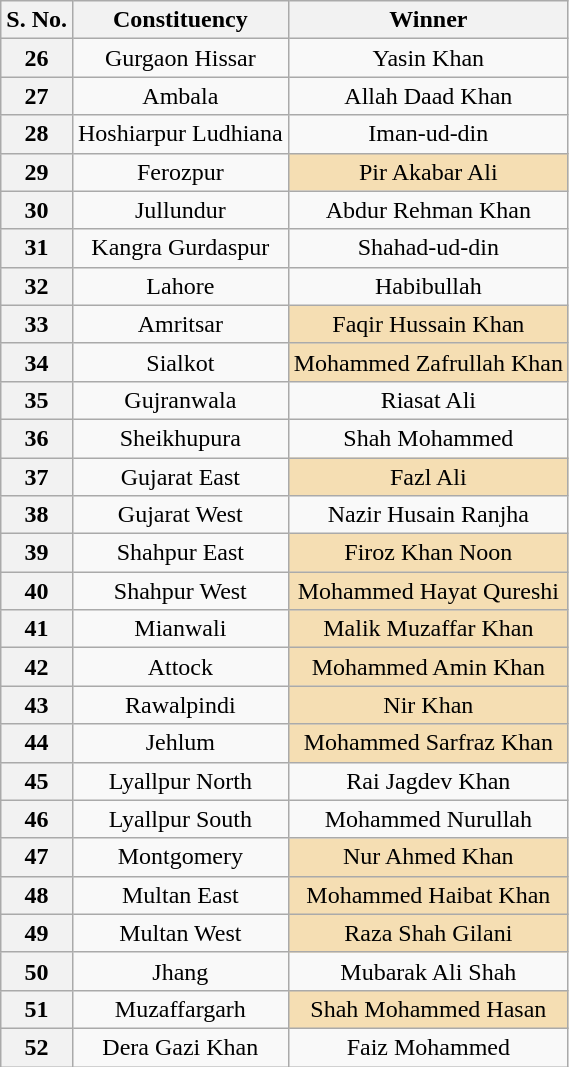<table class="wikitable" style="text-align:center">
<tr>
<th>S. No.</th>
<th>Constituency</th>
<th>Winner</th>
</tr>
<tr>
<th>26</th>
<td>Gurgaon Hissar</td>
<td>Yasin Khan</td>
</tr>
<tr>
<th>27</th>
<td>Ambala</td>
<td>Allah Daad Khan</td>
</tr>
<tr>
<th>28</th>
<td>Hoshiarpur Ludhiana</td>
<td>Iman-ud-din</td>
</tr>
<tr>
<th>29</th>
<td>Ferozpur</td>
<td bgcolor="wheat">Pir Akabar Ali</td>
</tr>
<tr>
<th>30</th>
<td>Jullundur</td>
<td>Abdur Rehman Khan</td>
</tr>
<tr>
<th>31</th>
<td>Kangra Gurdaspur</td>
<td>Shahad-ud-din</td>
</tr>
<tr>
<th>32</th>
<td>Lahore</td>
<td>Habibullah</td>
</tr>
<tr>
<th>33</th>
<td>Amritsar</td>
<td bgcolor=wheat>Faqir Hussain Khan</td>
</tr>
<tr>
<th>34</th>
<td>Sialkot</td>
<td bgcolor="wheat">Mohammed Zafrullah Khan</td>
</tr>
<tr>
<th>35</th>
<td>Gujranwala</td>
<td>Riasat Ali</td>
</tr>
<tr>
<th>36</th>
<td>Sheikhupura</td>
<td>Shah Mohammed</td>
</tr>
<tr>
<th>37</th>
<td>Gujarat East</td>
<td bgcolor=wheat>Fazl Ali</td>
</tr>
<tr>
<th>38</th>
<td>Gujarat West</td>
<td>Nazir Husain Ranjha</td>
</tr>
<tr>
<th>39</th>
<td>Shahpur East</td>
<td bgcolor="wheat">Firoz Khan Noon</td>
</tr>
<tr>
<th>40</th>
<td>Shahpur West</td>
<td bgcolor=wheat>Mohammed Hayat Qureshi</td>
</tr>
<tr>
<th>41</th>
<td>Mianwali</td>
<td bgcolor="wheat">Malik Muzaffar Khan</td>
</tr>
<tr>
<th>42</th>
<td>Attock</td>
<td bgcolor="wheat">Mohammed Amin Khan</td>
</tr>
<tr>
<th>43</th>
<td>Rawalpindi</td>
<td bgcolor="wheat">Nir Khan</td>
</tr>
<tr>
<th>44</th>
<td>Jehlum</td>
<td bgcolor="wheat">Mohammed Sarfraz Khan</td>
</tr>
<tr>
<th>45</th>
<td>Lyallpur North</td>
<td>Rai Jagdev Khan</td>
</tr>
<tr>
<th>46</th>
<td>Lyallpur South</td>
<td>Mohammed Nurullah</td>
</tr>
<tr>
<th>47</th>
<td>Montgomery</td>
<td bgcolor=wheat>Nur Ahmed Khan</td>
</tr>
<tr>
<th>48</th>
<td>Multan East</td>
<td bgcolor="wheat">Mohammed Haibat Khan</td>
</tr>
<tr>
<th>49</th>
<td>Multan West</td>
<td bgcolor="wheat">Raza Shah Gilani</td>
</tr>
<tr>
<th>50</th>
<td>Jhang</td>
<td>Mubarak Ali Shah</td>
</tr>
<tr>
<th>51</th>
<td>Muzaffargarh</td>
<td bgcolor="wheat">Shah Mohammed Hasan</td>
</tr>
<tr>
<th>52</th>
<td>Dera Gazi Khan</td>
<td>Faiz Mohammed</td>
</tr>
</table>
